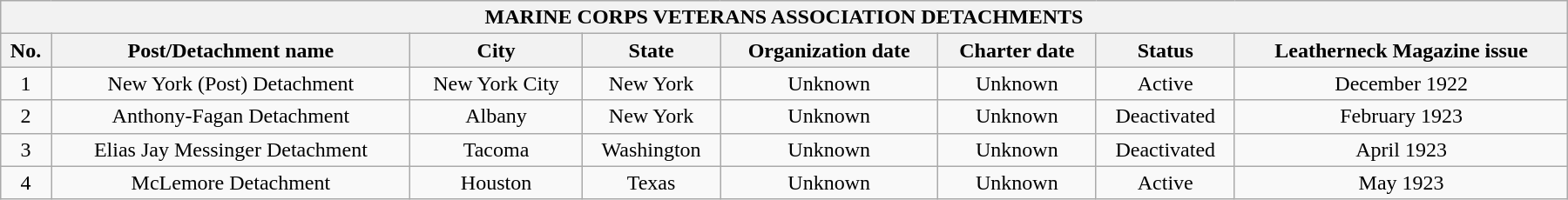<table class="wikitable" style="margin-left: auto; margin-right: auto; border: none; width:95%; text-align:center; cellpadding: 2; cellspacing: 0;">
<tr>
<th colspan="8">MARINE CORPS VETERANS ASSOCIATION DETACHMENTS</th>
</tr>
<tr>
<th>No.</th>
<th>Post/Detachment name</th>
<th>City</th>
<th>State</th>
<th>Organization date</th>
<th>Charter date</th>
<th>Status</th>
<th>Leatherneck Magazine issue</th>
</tr>
<tr>
<td style="text-align:center;">1</td>
<td>New York (Post) Detachment</td>
<td style="text-align:center;">New York City</td>
<td style="text-align:center;">New York</td>
<td style="text-align:center;">Unknown</td>
<td style="text-align:center;">Unknown</td>
<td style="text-align:center;">Active</td>
<td style="text-align:center;">December 1922</td>
</tr>
<tr>
<td style="text-align:center;">2</td>
<td>Anthony-Fagan Detachment</td>
<td style="text-align:center;">Albany</td>
<td style="text-align:center;">New York</td>
<td style="text-align:center;">Unknown</td>
<td style="text-align:center;">Unknown</td>
<td style="text-align:center;">Deactivated</td>
<td style="text-align:center;">February 1923</td>
</tr>
<tr>
<td style="text-align:center;">3</td>
<td>Elias Jay Messinger Detachment</td>
<td style="text-align:center;">Tacoma</td>
<td style="text-align:center;">Washington</td>
<td style="text-align:center;">Unknown</td>
<td style="text-align:center;">Unknown</td>
<td style="text-align:center;">Deactivated</td>
<td style="text-align:center;">April 1923</td>
</tr>
<tr>
<td style="text-align:center;">4</td>
<td>McLemore Detachment</td>
<td style="text-align:center;">Houston</td>
<td style="text-align:center;">Texas</td>
<td style="text-align:center;">Unknown</td>
<td style="text-align:center;">Unknown</td>
<td style="text-align:center;">Active</td>
<td style="text-align:center;">May 1923</td>
</tr>
</table>
